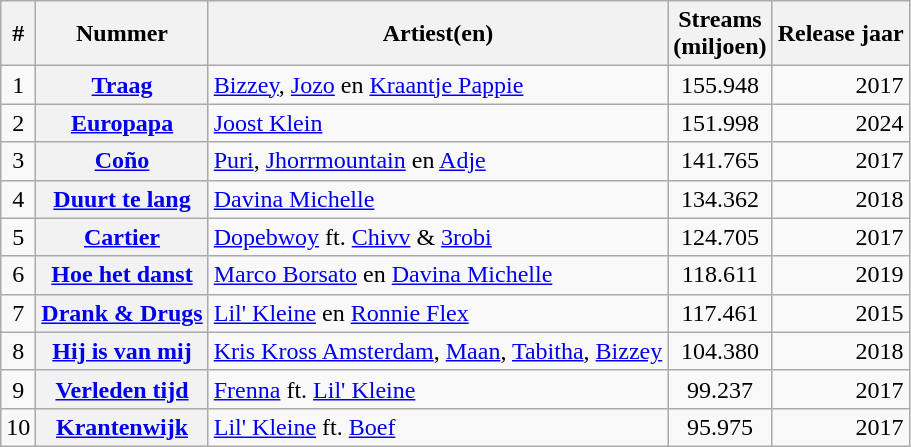<table class="wikitable sortable plainrowheaders">
<tr>
<th>#</th>
<th>Nummer</th>
<th>Artiest(en)</th>
<th>Streams<br>(miljoen)</th>
<th>Release jaar</th>
</tr>
<tr>
<td style="text-align:center;">1</td>
<th scope="row"><a href='#'>Traag</a></th>
<td style="text-align:left;"><a href='#'>Bizzey</a>, <a href='#'>Jozo</a> en <a href='#'>Kraantje Pappie</a></td>
<td style="text-align:center;">155.948</td>
<td style="text-align:right;">2017</td>
</tr>
<tr>
<td style="text-align:center;">2</td>
<th scope="row"><a href='#'>Europapa</a></th>
<td style="text-align:left;"><a href='#'>Joost Klein</a></td>
<td style="text-align:center;">151.998</td>
<td style="text-align:right;">2024</td>
</tr>
<tr>
<td style="text-align:center;">3</td>
<th scope="row"><a href='#'>Coño</a></th>
<td><a href='#'>Puri</a>, <a href='#'>Jhorrmountain</a> en <a href='#'>Adje</a></td>
<td style="text-align:center;">141.765</td>
<td style="text-align:right;">2017</td>
</tr>
<tr>
<td style="text-align:center;">4</td>
<th scope="row"><a href='#'>Duurt te lang</a></th>
<td style="text-align:left;"><a href='#'>Davina Michelle</a></td>
<td style="text-align:center;">134.362</td>
<td style="text-align:right;">2018</td>
</tr>
<tr>
<td style="text-align:center;">5</td>
<th scope="row"><a href='#'>Cartier</a></th>
<td style="text-align:left;"><a href='#'>Dopebwoy</a> ft. <a href='#'>Chivv</a> & <a href='#'>3robi</a></td>
<td style="text-align:center;">124.705</td>
<td style="text-align:right;">2017</td>
</tr>
<tr>
<td style="text-align:center;">6</td>
<th scope="row"><a href='#'>Hoe het danst</a></th>
<td style="text-align:left;"><a href='#'>Marco Borsato</a> en <a href='#'>Davina Michelle</a></td>
<td style="text-align:center;">118.611</td>
<td style="text-align:right;">2019</td>
</tr>
<tr>
<td style="text-align:center;">7</td>
<th scope="row"><a href='#'>Drank & Drugs</a></th>
<td style="text-align:left;"><a href='#'>Lil' Kleine</a> en <a href='#'>Ronnie Flex</a></td>
<td style="text-align:center;">117.461</td>
<td style="text-align:right;">2015</td>
</tr>
<tr>
<td style="text-align:center;">8</td>
<th scope="row"><a href='#'>Hij is van mij</a></th>
<td style="text-align:left;"><a href='#'>Kris Kross Amsterdam</a>, <a href='#'>Maan</a>, <a href='#'>Tabitha</a>, <a href='#'>Bizzey</a></td>
<td style="text-align:center;">104.380</td>
<td style="text-align:right;">2018</td>
</tr>
<tr>
<td style="text-align:center;">9</td>
<th scope="row"><a href='#'>Verleden tijd</a></th>
<td style="text-align:left;"><a href='#'>Frenna</a> ft. <a href='#'>Lil' Kleine</a></td>
<td style="text-align:center;">99.237</td>
<td style="text-align:right;">2017</td>
</tr>
<tr>
<td style="text-align:center;">10</td>
<th scope="row"><a href='#'>Krantenwijk</a></th>
<td style="text-align:left;"><a href='#'>Lil' Kleine</a> ft. <a href='#'>Boef</a></td>
<td style="text-align:center;">95.975</td>
<td style="text-align:right;">2017</td>
</tr>
</table>
